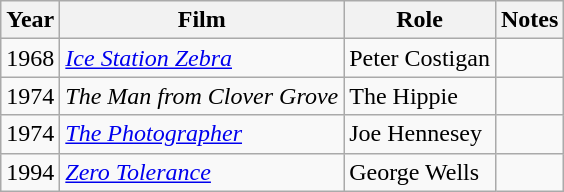<table class="wikitable sortable">
<tr>
<th>Year</th>
<th>Film</th>
<th>Role</th>
<th class="unsortable">Notes</th>
</tr>
<tr>
<td>1968</td>
<td><em><a href='#'>Ice Station Zebra</a></em></td>
<td>Peter Costigan</td>
<td></td>
</tr>
<tr>
<td>1974</td>
<td><em>The Man from Clover Grove</em></td>
<td>The Hippie</td>
<td></td>
</tr>
<tr>
<td>1974</td>
<td><em><a href='#'>The Photographer</a></em></td>
<td>Joe Hennesey</td>
<td></td>
</tr>
<tr>
<td>1994</td>
<td><em><a href='#'>Zero Tolerance</a></em></td>
<td>George Wells</td>
<td><br></td>
</tr>
</table>
